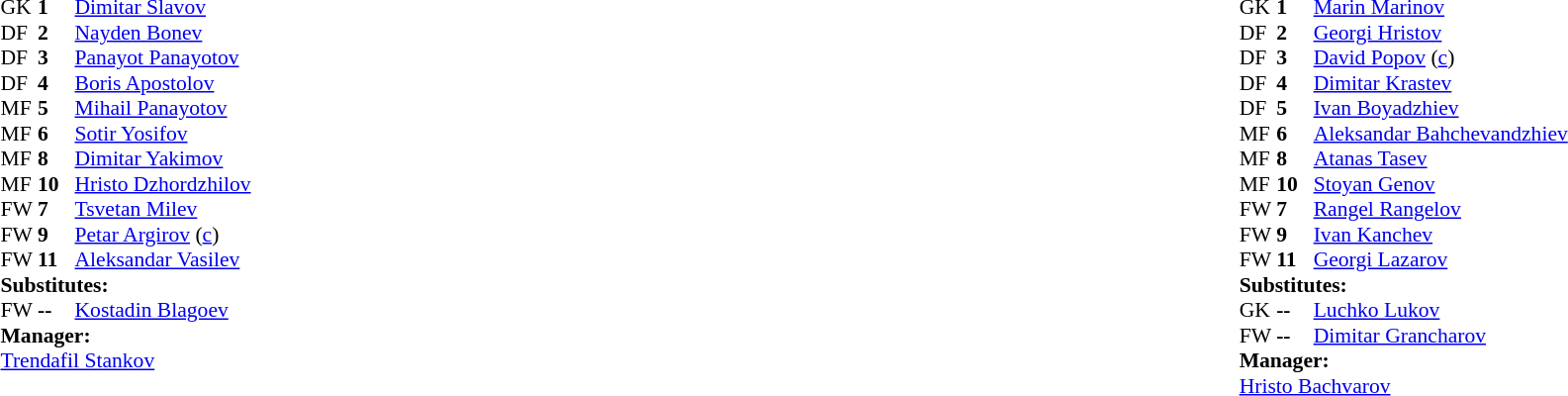<table style="width:100%">
<tr>
<td style="vertical-align:top;width:50%"><br><table style="font-size:90%" cellspacing="0" cellpadding="0">
<tr>
<th width="25"></th>
<th width="25"></th>
</tr>
<tr>
<td>GK</td>
<td><strong>1</strong></td>
<td> <a href='#'>Dimitar Slavov</a></td>
</tr>
<tr>
<td>DF</td>
<td><strong>2</strong></td>
<td> <a href='#'>Nayden Bonev</a></td>
</tr>
<tr>
<td>DF</td>
<td><strong>3</strong></td>
<td> <a href='#'>Panayot Panayotov</a> </td>
</tr>
<tr>
<td>DF</td>
<td><strong>4</strong></td>
<td> <a href='#'>Boris Apostolov</a></td>
</tr>
<tr>
<td>MF</td>
<td><strong>5</strong></td>
<td> <a href='#'>Mihail Panayotov</a></td>
</tr>
<tr>
<td>MF</td>
<td><strong>6</strong></td>
<td> <a href='#'>Sotir Yosifov</a></td>
</tr>
<tr>
<td>MF</td>
<td><strong>8</strong></td>
<td> <a href='#'>Dimitar Yakimov</a></td>
</tr>
<tr>
<td>MF</td>
<td><strong>10</strong></td>
<td> <a href='#'>Hristo Dzhordzhilov</a></td>
</tr>
<tr>
<td>FW</td>
<td><strong>7</strong></td>
<td> <a href='#'>Tsvetan Milev</a></td>
</tr>
<tr>
<td>FW</td>
<td><strong>9</strong></td>
<td> <a href='#'>Petar Argirov</a> (<a href='#'>c</a>)</td>
<td></td>
<td></td>
</tr>
<tr>
<td>FW</td>
<td><strong>11</strong></td>
<td> <a href='#'>Aleksandar Vasilev</a></td>
</tr>
<tr>
<td colspan=4><strong>Substitutes:</strong></td>
</tr>
<tr>
<td>FW</td>
<td><strong>--</strong></td>
<td> <a href='#'>Kostadin Blagoev</a></td>
<td></td>
<td></td>
</tr>
<tr>
<td colspan=4><strong>Manager:</strong></td>
</tr>
<tr>
<td colspan="4"> <a href='#'>Trendafil Stankov</a></td>
</tr>
</table>
</td>
<td valign="top"></td>
<td valign="top" width="50%"><br><table cellspacing="0" cellpadding="0" style="font-size:90%;margin:auto">
<tr>
<th width="25"></th>
<th width="25"></th>
</tr>
<tr>
<td>GK</td>
<td><strong>1</strong></td>
<td> <a href='#'>Marin Marinov</a></td>
<td></td>
<td></td>
</tr>
<tr>
<td>DF</td>
<td><strong>2</strong></td>
<td> <a href='#'>Georgi Hristov</a></td>
</tr>
<tr>
<td>DF</td>
<td><strong>3</strong></td>
<td> <a href='#'>David Popov</a> (<a href='#'>c</a>)</td>
</tr>
<tr>
<td>DF</td>
<td><strong>4</strong></td>
<td> <a href='#'>Dimitar Krastev</a></td>
</tr>
<tr>
<td>DF</td>
<td><strong>5</strong></td>
<td> <a href='#'>Ivan Boyadzhiev</a></td>
</tr>
<tr>
<td>MF</td>
<td><strong>6</strong></td>
<td> <a href='#'>Aleksandar Bahchevandzhiev</a></td>
</tr>
<tr>
<td>MF</td>
<td><strong>8</strong></td>
<td> <a href='#'>Atanas Tasev</a></td>
</tr>
<tr>
<td>MF</td>
<td><strong>10</strong></td>
<td> <a href='#'>Stoyan Genov</a></td>
</tr>
<tr>
<td>FW</td>
<td><strong>7</strong></td>
<td> <a href='#'>Rangel Rangelov</a></td>
<td></td>
<td></td>
</tr>
<tr>
<td>FW</td>
<td><strong>9</strong></td>
<td> <a href='#'>Ivan Kanchev</a></td>
</tr>
<tr>
<td>FW</td>
<td><strong>11</strong></td>
<td> <a href='#'>Georgi Lazarov</a></td>
</tr>
<tr>
<td colspan=4><strong>Substitutes:</strong></td>
</tr>
<tr>
<td>GK</td>
<td><strong>--</strong></td>
<td> <a href='#'>Luchko Lukov</a></td>
<td></td>
<td></td>
</tr>
<tr>
<td>FW</td>
<td><strong>--</strong></td>
<td> <a href='#'>Dimitar Grancharov</a></td>
<td></td>
<td></td>
</tr>
<tr>
<td colspan=4><strong>Manager:</strong></td>
</tr>
<tr>
<td colspan="4"> <a href='#'>Hristo Bachvarov</a></td>
</tr>
</table>
</td>
</tr>
</table>
